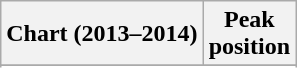<table class="wikitable sortable plainrowheaders">
<tr>
<th scope="col">Chart (2013–2014)</th>
<th scope="col">Peak<br>position</th>
</tr>
<tr>
</tr>
<tr>
</tr>
<tr>
</tr>
<tr>
</tr>
<tr>
</tr>
<tr>
</tr>
<tr>
</tr>
</table>
